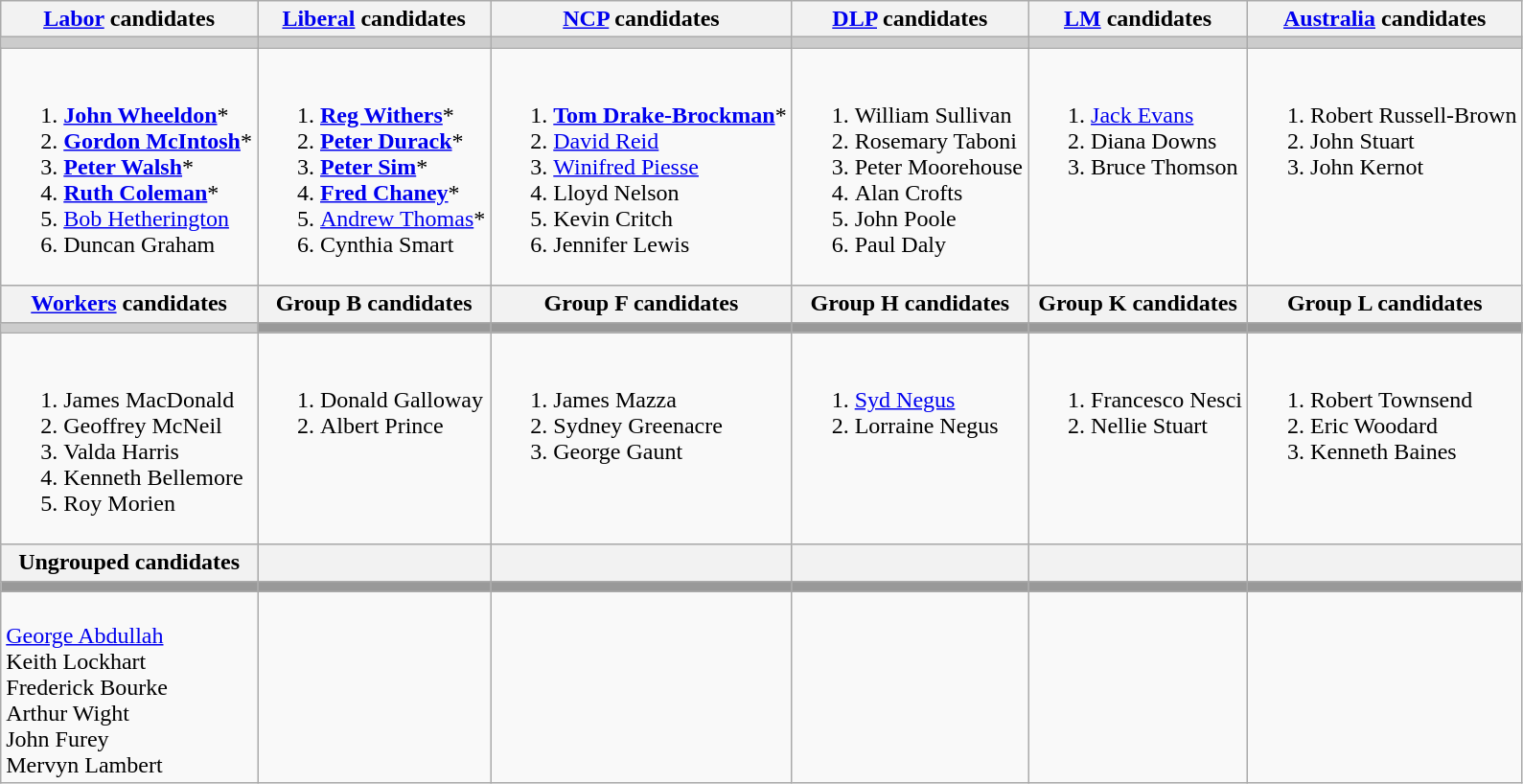<table class="wikitable">
<tr>
<th><a href='#'>Labor</a> candidates</th>
<th><a href='#'>Liberal</a> candidates</th>
<th><a href='#'>NCP</a> candidates</th>
<th><a href='#'>DLP</a> candidates</th>
<th><a href='#'>LM</a> candidates</th>
<th><a href='#'>Australia</a> candidates</th>
</tr>
<tr bgcolor="#cccccc">
<td></td>
<td></td>
<td></td>
<td></td>
<td></td>
<td></td>
</tr>
<tr>
<td><br><ol><li><strong><a href='#'>John Wheeldon</a></strong>*</li><li><strong><a href='#'>Gordon McIntosh</a></strong>*</li><li><strong><a href='#'>Peter Walsh</a></strong>*</li><li><strong><a href='#'>Ruth Coleman</a></strong>*</li><li><a href='#'>Bob Hetherington</a></li><li>Duncan Graham</li></ol></td>
<td><br><ol><li><strong><a href='#'>Reg Withers</a></strong>*</li><li><strong><a href='#'>Peter Durack</a></strong>*</li><li><strong><a href='#'>Peter Sim</a></strong>*</li><li><strong><a href='#'>Fred Chaney</a></strong>*</li><li><a href='#'>Andrew Thomas</a>*</li><li>Cynthia Smart</li></ol></td>
<td><br><ol><li><strong><a href='#'>Tom Drake-Brockman</a></strong>*</li><li><a href='#'>David Reid</a></li><li><a href='#'>Winifred Piesse</a></li><li>Lloyd Nelson</li><li>Kevin Critch</li><li>Jennifer Lewis</li></ol></td>
<td valign=top><br><ol><li>William Sullivan</li><li>Rosemary Taboni</li><li>Peter Moorehouse</li><li>Alan Crofts</li><li>John Poole</li><li>Paul Daly</li></ol></td>
<td valign=top><br><ol><li><a href='#'>Jack Evans</a></li><li>Diana Downs</li><li>Bruce Thomson</li></ol></td>
<td valign=top><br><ol><li>Robert Russell-Brown</li><li>John Stuart</li><li>John Kernot</li></ol></td>
</tr>
<tr bgcolor="#cccccc">
<th><a href='#'>Workers</a> candidates</th>
<th>Group B candidates</th>
<th>Group F candidates</th>
<th>Group H candidates</th>
<th>Group K candidates</th>
<th>Group L candidates</th>
</tr>
<tr bgcolor="#cccccc">
<td></td>
<td bgcolor="#999999"></td>
<td bgcolor="#999999"></td>
<td bgcolor="#999999"></td>
<td bgcolor="#999999"></td>
<td bgcolor="#999999"></td>
</tr>
<tr>
<td valign=top><br><ol><li>James MacDonald</li><li>Geoffrey McNeil</li><li>Valda Harris</li><li>Kenneth Bellemore</li><li>Roy Morien</li></ol></td>
<td valign=top><br><ol><li>Donald Galloway</li><li>Albert Prince</li></ol></td>
<td valign=top><br><ol><li>James Mazza</li><li>Sydney Greenacre</li><li>George Gaunt</li></ol></td>
<td valign=top><br><ol><li><a href='#'>Syd Negus</a></li><li>Lorraine Negus</li></ol></td>
<td valign=top><br><ol><li>Francesco Nesci</li><li>Nellie Stuart</li></ol></td>
<td valign=top><br><ol><li>Robert Townsend</li><li>Eric Woodard</li><li>Kenneth Baines</li></ol></td>
</tr>
<tr bgcolor="#cccccc">
<th>Ungrouped candidates</th>
<th></th>
<th></th>
<th></th>
<th></th>
<th></th>
</tr>
<tr bgcolor="#cccccc">
<td bgcolor="#999999"></td>
<td bgcolor="#999999"></td>
<td bgcolor="#999999"></td>
<td bgcolor="#999999"></td>
<td bgcolor="#999999"></td>
<td bgcolor="#999999"></td>
</tr>
<tr>
<td valign=top><br><a href='#'>George Abdullah</a><br>
Keith Lockhart<br>
Frederick Bourke<br>
Arthur Wight<br>
John Furey<br>
Mervyn Lambert</td>
<td valign=top></td>
<td valign=top></td>
<td valign=top></td>
<td valign=top></td>
<td valign=top></td>
</tr>
</table>
